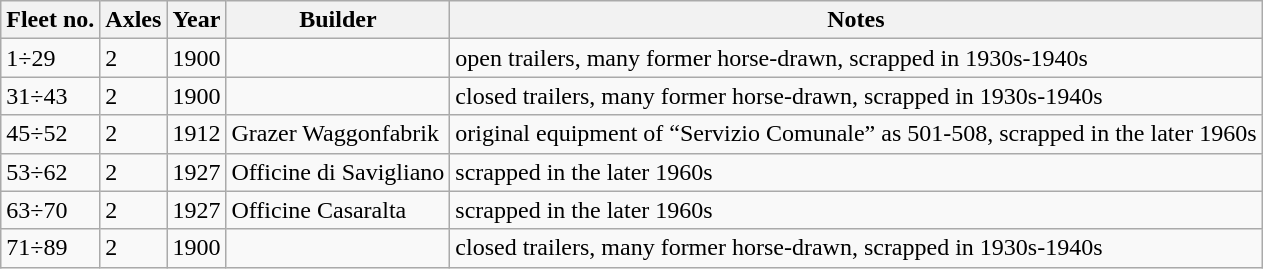<table class="wikitable sortable">
<tr>
<th>Fleet no.</th>
<th>Axles</th>
<th>Year</th>
<th>Builder</th>
<th>Notes</th>
</tr>
<tr>
<td>1÷29</td>
<td>2</td>
<td>1900</td>
<td></td>
<td>open trailers, many former horse-drawn, scrapped in 1930s-1940s</td>
</tr>
<tr>
<td>31÷43</td>
<td>2</td>
<td>1900</td>
<td></td>
<td>closed trailers, many former horse-drawn, scrapped in 1930s-1940s</td>
</tr>
<tr>
<td>45÷52</td>
<td>2</td>
<td>1912</td>
<td>Grazer Waggonfabrik</td>
<td>original equipment of “Servizio Comunale” as 501-508, scrapped in the later 1960s</td>
</tr>
<tr>
<td>53÷62</td>
<td>2</td>
<td>1927</td>
<td>Officine di Savigliano</td>
<td>scrapped in the later 1960s</td>
</tr>
<tr>
<td>63÷70</td>
<td>2</td>
<td>1927</td>
<td>Officine Casaralta</td>
<td>scrapped in the later 1960s</td>
</tr>
<tr>
<td>71÷89</td>
<td>2</td>
<td>1900</td>
<td></td>
<td>closed trailers, many former horse-drawn, scrapped in 1930s-1940s</td>
</tr>
</table>
